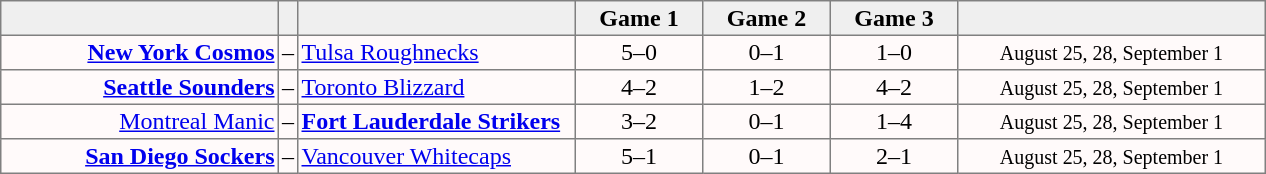<table style=border-collapse:collapse border=1 cellspacing=0 cellpadding=2>
<tr align=center bgcolor=#efefef>
<th width=180></th>
<th width=5></th>
<th width=180></th>
<th width=80>Game 1</th>
<th width=80>Game 2</th>
<th width=80>Game 3</th>
<td width=200></td>
</tr>
<tr align=center bgcolor=fffafa>
<td align=right><strong><a href='#'>New York Cosmos</a></strong></td>
<td>–</td>
<td align=left><a href='#'>Tulsa Roughnecks</a></td>
<td>5–0</td>
<td>0–1</td>
<td>1–0</td>
<td><small>August 25, 28, September 1</small></td>
</tr>
<tr align=center bgcolor=fffafa>
<td align=right><strong><a href='#'>Seattle Sounders</a></strong></td>
<td>–</td>
<td align=left><a href='#'>Toronto Blizzard</a></td>
<td>4–2</td>
<td>1–2</td>
<td>4–2</td>
<td><small>August 25, 28, September 1</small></td>
</tr>
<tr align=center bgcolor=fffafa>
<td align=right><a href='#'>Montreal Manic</a></td>
<td>–</td>
<td align=left><strong><a href='#'>Fort Lauderdale Strikers</a></strong></td>
<td>3–2</td>
<td>0–1</td>
<td>1–4</td>
<td><small>August 25, 28, September 1</small></td>
</tr>
<tr align=center bgcolor=fffafa>
<td align=right><strong><a href='#'>San Diego Sockers</a></strong></td>
<td>–</td>
<td align=left><a href='#'>Vancouver Whitecaps</a></td>
<td>5–1</td>
<td>0–1</td>
<td>2–1</td>
<td><small>August 25, 28, September 1</small></td>
</tr>
</table>
